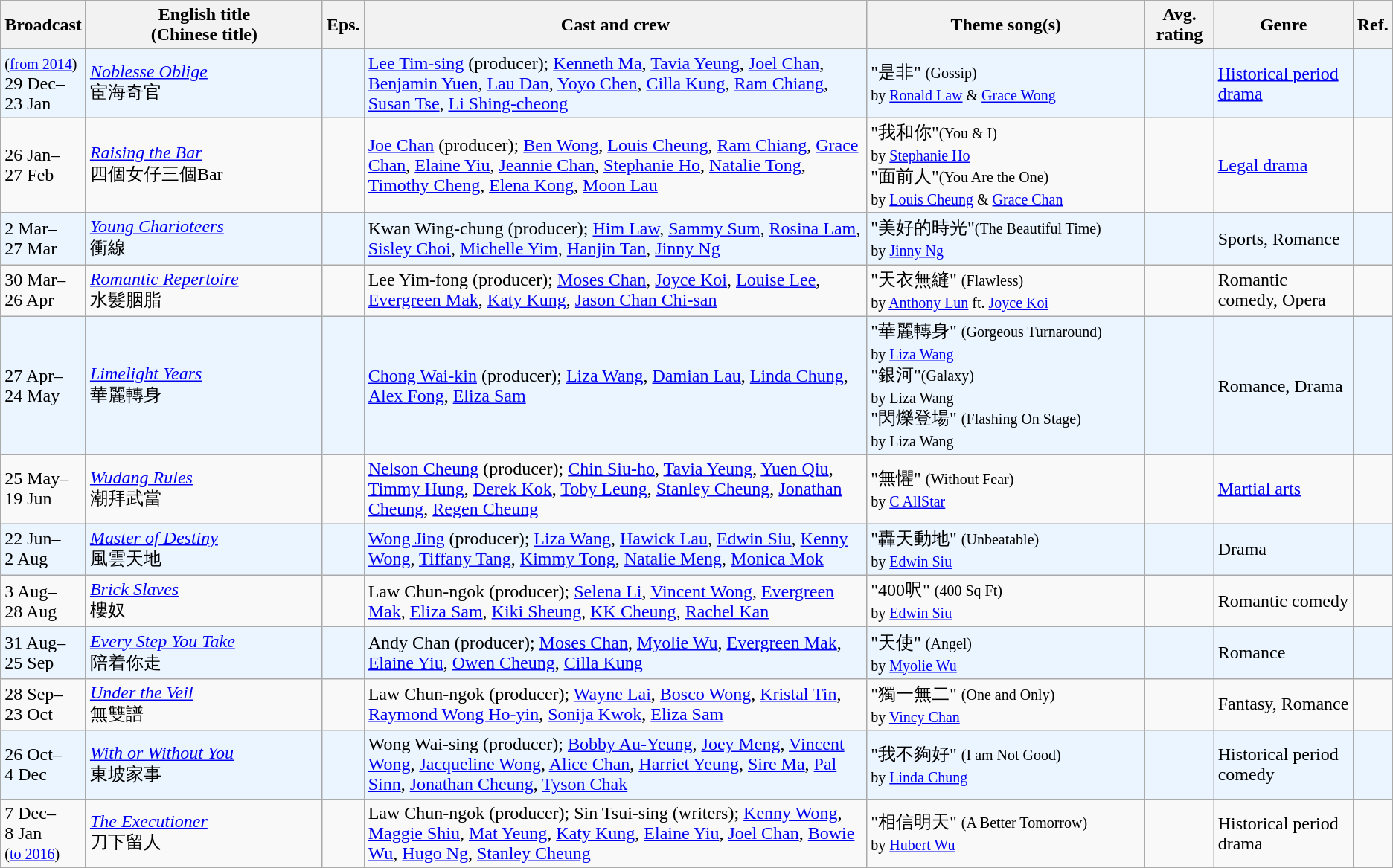<table class="wikitable sortable">
<tr>
<th>Broadcast</th>
<th style="width:17%;">English title <br> (Chinese title)</th>
<th>Eps.</th>
<th>Cast and crew</th>
<th style="width:20%;">Theme song(s)</th>
<th>Avg. rating</th>
<th style="width:10%;">Genre</th>
<th>Ref.</th>
</tr>
<tr ---- bgcolor="#ebf5ff">
<td><small>(<a href='#'>from 2014</a>)</small><br>29 Dec–<br>23 Jan</td>
<td><em><a href='#'>Noblesse Oblige</a></em> <br>宦海奇官</td>
<td></td>
<td><a href='#'>Lee Tim-sing</a> (producer); <a href='#'>Kenneth Ma</a>, <a href='#'>Tavia Yeung</a>, <a href='#'>Joel Chan</a>, <a href='#'>Benjamin Yuen</a>, <a href='#'>Lau Dan</a>, <a href='#'>Yoyo Chen</a>, <a href='#'>Cilla Kung</a>, <a href='#'>Ram Chiang</a>, <a href='#'>Susan Tse</a>, <a href='#'>Li Shing-cheong</a></td>
<td>"是非" <small>(Gossip)</small><br><small>by <a href='#'>Ronald Law</a> & <a href='#'>Grace Wong</a></small></td>
<td></td>
<td><a href='#'>Historical period drama</a></td>
<td></td>
</tr>
<tr>
<td>26 Jan–<br>27 Feb</td>
<td><em><a href='#'>Raising the Bar</a></em> <br>四個女仔三個Bar</td>
<td></td>
<td><a href='#'>Joe Chan</a> (producer); <a href='#'>Ben Wong</a>, <a href='#'>Louis Cheung</a>, <a href='#'>Ram Chiang</a>, <a href='#'>Grace Chan</a>, <a href='#'>Elaine Yiu</a>, <a href='#'>Jeannie Chan</a>, <a href='#'>Stephanie Ho</a>, <a href='#'>Natalie Tong</a>, <a href='#'>Timothy Cheng</a>, <a href='#'>Elena Kong</a>, <a href='#'>Moon Lau</a></td>
<td>"我和你"<small>(You & I)</small><br><small>by <a href='#'>Stephanie Ho</a></small><br>"面前人"<small>(You Are the One)</small><br><small>by <a href='#'>Louis Cheung</a> & <a href='#'>Grace Chan</a></small></td>
<td></td>
<td><a href='#'>Legal drama</a></td>
<td></td>
</tr>
<tr ---- bgcolor="#ebf5ff">
<td>2 Mar–<br>27 Mar</td>
<td><em><a href='#'>Young Charioteers</a></em><br>衝線</td>
<td></td>
<td>Kwan Wing-chung (producer); <a href='#'>Him Law</a>, <a href='#'>Sammy Sum</a>, <a href='#'>Rosina Lam</a>, <a href='#'>Sisley Choi</a>, <a href='#'>Michelle Yim</a>, <a href='#'>Hanjin Tan</a>, <a href='#'>Jinny Ng</a></td>
<td>"美好的時光"<small>(The Beautiful Time)</small><br><small> by <a href='#'>Jinny Ng</a></small></td>
<td></td>
<td>Sports, Romance</td>
<td></td>
</tr>
<tr>
<td>30 Mar–<br>26 Apr</td>
<td><em><a href='#'>Romantic Repertoire</a></em><br>水髮胭脂</td>
<td></td>
<td>Lee Yim-fong (producer); <a href='#'>Moses Chan</a>, <a href='#'>Joyce Koi</a>, <a href='#'>Louise Lee</a>, <a href='#'>Evergreen Mak</a>, <a href='#'>Katy Kung</a>, <a href='#'>Jason Chan Chi-san</a></td>
<td>"天衣無縫" <small>(Flawless)</small><br><small> by <a href='#'>Anthony Lun</a> ft. <a href='#'>Joyce Koi</a></small></td>
<td></td>
<td>Romantic comedy, Opera</td>
<td></td>
</tr>
<tr ---- bgcolor="#ebf5ff">
<td>27 Apr–<br>24 May</td>
<td><em><a href='#'>Limelight Years</a></em><br>華麗轉身</td>
<td></td>
<td><a href='#'>Chong Wai-kin</a> (producer); <a href='#'>Liza Wang</a>, <a href='#'>Damian Lau</a>, <a href='#'>Linda Chung</a>, <a href='#'>Alex Fong</a>, <a href='#'>Eliza Sam</a></td>
<td>"華麗轉身" <small>(Gorgeous Turnaround)</small><br><small>by <a href='#'>Liza Wang</a></small><br>"銀河"<small>(Galaxy)</small><br><small>by Liza Wang</small><br>"閃爍登場" <small>(Flashing On Stage)</small><br><small>by Liza Wang </small></td>
<td></td>
<td>Romance, Drama</td>
<td></td>
</tr>
<tr>
<td>25 May–<br>19 Jun</td>
<td><em><a href='#'>Wudang Rules</a></em><br>潮拜武當</td>
<td></td>
<td><a href='#'>Nelson Cheung</a> (producer); <a href='#'>Chin Siu-ho</a>, <a href='#'>Tavia Yeung</a>, <a href='#'>Yuen Qiu</a>, <a href='#'>Timmy Hung</a>, <a href='#'>Derek Kok</a>, <a href='#'>Toby Leung</a>, <a href='#'>Stanley Cheung</a>, <a href='#'>Jonathan Cheung</a>, <a href='#'>Regen Cheung</a></td>
<td>"無懼" <small>(Without Fear)</small><br><small> by <a href='#'>C AllStar</a></small></td>
<td></td>
<td><a href='#'>Martial arts</a></td>
<td></td>
</tr>
<tr ---- bgcolor="#ebf5ff">
<td>22 Jun–<br>2 Aug</td>
<td><em><a href='#'>Master of Destiny</a></em><br>風雲天地</td>
<td></td>
<td><a href='#'>Wong Jing</a> (producer); <a href='#'>Liza Wang</a>, <a href='#'>Hawick Lau</a>, <a href='#'>Edwin Siu</a>, <a href='#'>Kenny Wong</a>, <a href='#'>Tiffany Tang</a>, <a href='#'>Kimmy Tong</a>, <a href='#'>Natalie Meng</a>, <a href='#'>Monica Mok</a></td>
<td>"轟天動地" <small>(Unbeatable)</small><br><small>by <a href='#'>Edwin Siu</a></small></td>
<td></td>
<td>Drama</td>
<td></td>
</tr>
<tr>
<td>3 Aug–<br>28 Aug</td>
<td><em><a href='#'>Brick Slaves</a></em><br>樓奴</td>
<td></td>
<td>Law Chun-ngok (producer); <a href='#'>Selena Li</a>, <a href='#'>Vincent Wong</a>, <a href='#'>Evergreen Mak</a>, <a href='#'>Eliza Sam</a>, <a href='#'>Kiki Sheung</a>, <a href='#'>KK Cheung</a>, <a href='#'>Rachel Kan</a></td>
<td>"400呎" <small>(400 Sq Ft)</small><br><small>by <a href='#'>Edwin Siu</a></small></td>
<td></td>
<td>Romantic comedy</td>
<td></td>
</tr>
<tr ---- bgcolor="#ebf5ff">
<td>31 Aug–<br>25 Sep</td>
<td><em><a href='#'>Every Step You Take</a></em><br>陪着你走</td>
<td></td>
<td>Andy Chan (producer); <a href='#'>Moses Chan</a>, <a href='#'>Myolie Wu</a>, <a href='#'>Evergreen Mak</a>, <a href='#'>Elaine Yiu</a>, <a href='#'>Owen Cheung</a>, <a href='#'>Cilla Kung</a></td>
<td>"天使" <small>(Angel)</small><br><small>by <a href='#'>Myolie Wu</a></small></td>
<td></td>
<td>Romance</td>
<td></td>
</tr>
<tr>
<td>28 Sep–<br>23 Oct</td>
<td><em><a href='#'>Under the Veil</a></em><br>無雙譜</td>
<td></td>
<td>Law Chun-ngok (producer); <a href='#'>Wayne Lai</a>, <a href='#'>Bosco Wong</a>, <a href='#'>Kristal Tin</a>, <a href='#'>Raymond Wong Ho-yin</a>, <a href='#'>Sonija Kwok</a>, <a href='#'>Eliza Sam</a></td>
<td>"獨一無二" <small>(One and Only)</small><br><small>by <a href='#'>Vincy Chan</a></small></td>
<td></td>
<td>Fantasy, Romance</td>
<td></td>
</tr>
<tr ---- bgcolor="#ebf5ff">
<td>26 Oct–<br>4 Dec</td>
<td><em><a href='#'>With or Without You</a></em><br>東坡家事</td>
<td></td>
<td>Wong Wai-sing (producer); <a href='#'>Bobby Au-Yeung</a>, <a href='#'>Joey Meng</a>, <a href='#'>Vincent Wong</a>, <a href='#'>Jacqueline Wong</a>, <a href='#'>Alice Chan</a>, <a href='#'>Harriet Yeung</a>, <a href='#'>Sire Ma</a>, <a href='#'>Pal Sinn</a>, <a href='#'>Jonathan Cheung</a>, <a href='#'>Tyson Chak</a></td>
<td>"我不夠好" <small>(I am Not Good)</small><br><small>by <a href='#'>Linda Chung</a></small></td>
<td></td>
<td>Historical period comedy</td>
<td></td>
</tr>
<tr>
<td>7 Dec–<br>8 Jan<br><small>(<a href='#'>to 2016</a>)</small></td>
<td><em><a href='#'>The Executioner</a></em><br>刀下留人</td>
<td></td>
<td>Law Chun-ngok (producer); Sin Tsui-sing (writers); <a href='#'>Kenny Wong</a>, <a href='#'>Maggie Shiu</a>, <a href='#'>Mat Yeung</a>, <a href='#'>Katy Kung</a>, <a href='#'>Elaine Yiu</a>, <a href='#'>Joel Chan</a>, <a href='#'>Bowie Wu</a>, <a href='#'>Hugo Ng</a>, <a href='#'>Stanley Cheung</a></td>
<td>"相信明天" <small>(A Better Tomorrow)</small><br><small>by <a href='#'>Hubert Wu</a></small></td>
<td></td>
<td>Historical period drama</td>
<td></td>
</tr>
</table>
